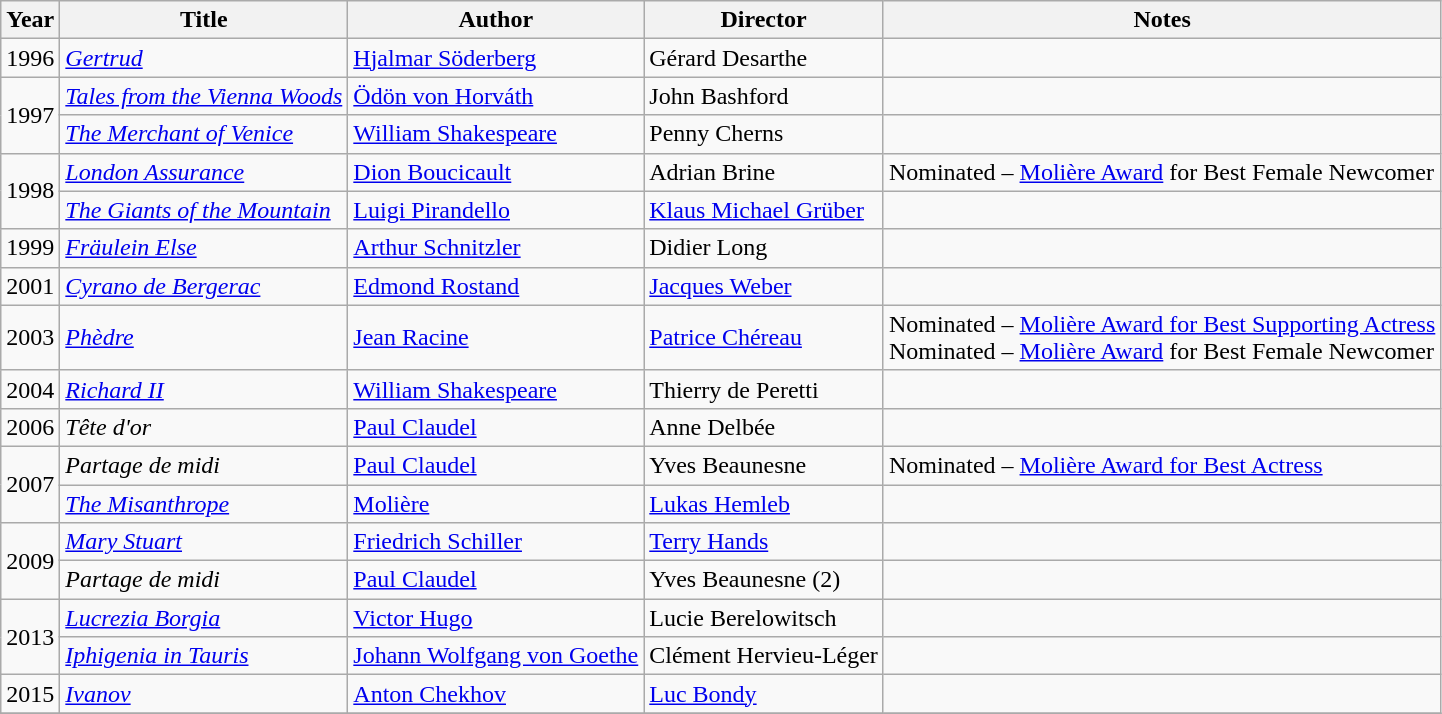<table class="wikitable">
<tr>
<th>Year</th>
<th>Title</th>
<th>Author</th>
<th>Director</th>
<th>Notes</th>
</tr>
<tr>
<td>1996</td>
<td><em><a href='#'>Gertrud</a></em></td>
<td><a href='#'>Hjalmar Söderberg</a></td>
<td>Gérard Desarthe</td>
<td></td>
</tr>
<tr>
<td rowspan=2>1997</td>
<td><em><a href='#'>Tales from the Vienna Woods</a></em></td>
<td><a href='#'>Ödön von Horváth</a></td>
<td>John Bashford</td>
<td></td>
</tr>
<tr>
<td><em><a href='#'>The Merchant of Venice</a></em></td>
<td><a href='#'>William Shakespeare</a></td>
<td>Penny Cherns</td>
<td></td>
</tr>
<tr>
<td rowspan=2>1998</td>
<td><em><a href='#'>London Assurance</a></em></td>
<td><a href='#'>Dion Boucicault</a></td>
<td>Adrian Brine</td>
<td>Nominated – <a href='#'>Molière Award</a> for Best Female Newcomer</td>
</tr>
<tr>
<td><em><a href='#'>The Giants of the Mountain</a></em></td>
<td><a href='#'>Luigi Pirandello</a></td>
<td><a href='#'>Klaus Michael Grüber</a></td>
<td></td>
</tr>
<tr>
<td>1999</td>
<td><em><a href='#'>Fräulein Else</a></em></td>
<td><a href='#'>Arthur Schnitzler</a></td>
<td>Didier Long</td>
<td></td>
</tr>
<tr>
<td>2001</td>
<td><em><a href='#'>Cyrano de Bergerac</a></em></td>
<td><a href='#'>Edmond Rostand</a></td>
<td><a href='#'>Jacques Weber</a></td>
<td></td>
</tr>
<tr>
<td>2003</td>
<td><em><a href='#'>Phèdre</a></em></td>
<td><a href='#'>Jean Racine</a></td>
<td><a href='#'>Patrice Chéreau</a></td>
<td>Nominated – <a href='#'>Molière Award for Best Supporting Actress</a><br>Nominated – <a href='#'>Molière Award</a> for Best Female Newcomer</td>
</tr>
<tr>
<td>2004</td>
<td><em><a href='#'>Richard II</a></em></td>
<td><a href='#'>William Shakespeare</a></td>
<td>Thierry de Peretti</td>
<td></td>
</tr>
<tr>
<td>2006</td>
<td><em>Tête d'or</em></td>
<td><a href='#'>Paul Claudel</a></td>
<td>Anne Delbée</td>
<td></td>
</tr>
<tr>
<td rowspan=2>2007</td>
<td><em>Partage de midi</em></td>
<td><a href='#'>Paul Claudel</a></td>
<td>Yves Beaunesne</td>
<td>Nominated – <a href='#'>Molière Award for Best Actress</a></td>
</tr>
<tr>
<td><em><a href='#'>The Misanthrope</a></em></td>
<td><a href='#'>Molière</a></td>
<td><a href='#'>Lukas Hemleb</a></td>
<td></td>
</tr>
<tr>
<td rowspan=2>2009</td>
<td><em><a href='#'>Mary Stuart</a></em></td>
<td><a href='#'>Friedrich Schiller</a></td>
<td><a href='#'>Terry Hands</a></td>
<td></td>
</tr>
<tr>
<td><em>Partage de midi</em></td>
<td><a href='#'>Paul Claudel</a></td>
<td>Yves Beaunesne (2)</td>
<td></td>
</tr>
<tr>
<td rowspan=2>2013</td>
<td><em><a href='#'>Lucrezia Borgia</a></em></td>
<td><a href='#'>Victor Hugo</a></td>
<td>Lucie Berelowitsch</td>
<td></td>
</tr>
<tr>
<td><em><a href='#'>Iphigenia in Tauris</a></em></td>
<td><a href='#'>Johann Wolfgang von Goethe</a></td>
<td>Clément Hervieu-Léger</td>
<td></td>
</tr>
<tr>
<td>2015</td>
<td><em><a href='#'>Ivanov</a></em></td>
<td><a href='#'>Anton Chekhov</a></td>
<td><a href='#'>Luc Bondy</a></td>
<td></td>
</tr>
<tr>
</tr>
</table>
